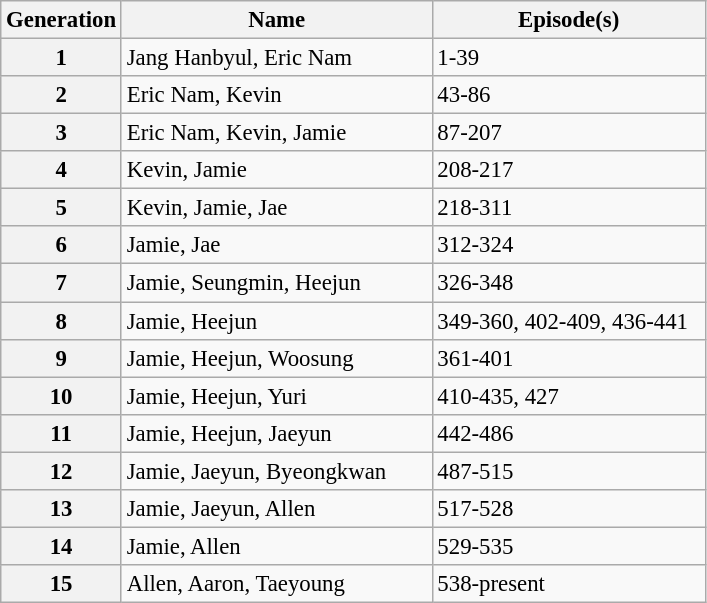<table class="wikitable" style="font-size:95%">
<tr>
<th align="center">Generation</th>
<th align="center" width="200px">Name</th>
<th align="center" width="175px">Episode(s)</th>
</tr>
<tr>
<th>1</th>
<td>Jang Hanbyul, Eric Nam</td>
<td>1-39</td>
</tr>
<tr>
<th>2</th>
<td>Eric Nam, Kevin</td>
<td>43-86</td>
</tr>
<tr>
<th>3</th>
<td>Eric Nam, Kevin, Jamie</td>
<td>87-207</td>
</tr>
<tr>
<th>4</th>
<td>Kevin, Jamie</td>
<td>208-217</td>
</tr>
<tr>
<th>5</th>
<td>Kevin, Jamie, Jae</td>
<td>218-311</td>
</tr>
<tr>
<th>6</th>
<td>Jamie, Jae</td>
<td>312-324</td>
</tr>
<tr>
<th>7</th>
<td>Jamie, Seungmin, Heejun</td>
<td>326-348</td>
</tr>
<tr>
<th>8</th>
<td>Jamie, Heejun</td>
<td>349-360, 402-409, 436-441</td>
</tr>
<tr>
<th>9</th>
<td>Jamie, Heejun, Woosung</td>
<td>361-401</td>
</tr>
<tr>
<th>10</th>
<td>Jamie, Heejun, Yuri</td>
<td>410-435, 427</td>
</tr>
<tr>
<th>11</th>
<td>Jamie, Heejun, Jaeyun</td>
<td>442-486</td>
</tr>
<tr>
<th>12</th>
<td>Jamie, Jaeyun, Byeongkwan</td>
<td>487-515</td>
</tr>
<tr>
<th>13</th>
<td>Jamie, Jaeyun, Allen</td>
<td>517-528</td>
</tr>
<tr>
<th>14</th>
<td>Jamie, Allen</td>
<td>529-535</td>
</tr>
<tr>
<th>15</th>
<td>Allen, Aaron, Taeyoung</td>
<td>538-present</td>
</tr>
</table>
